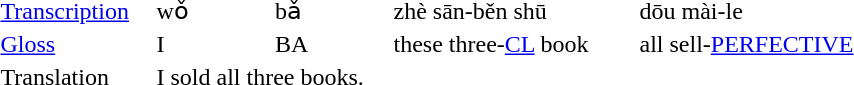<table>
<tr>
<td></td>
<td><big></big></td>
<td><big></big></td>
<td><big></big></td>
<td><big></big></td>
</tr>
<tr>
<td width=100px><a href='#'>Transcription</a></td>
<td width=75px>wǒ</td>
<td width=75px>bǎ</td>
<td width=160px>zhè sān-běn shū</td>
<td>dōu mài-le</td>
</tr>
<tr>
<td><a href='#'>Gloss</a></td>
<td>I</td>
<td>BA</td>
<td>these three-<a href='#'>CL</a> book</td>
<td>all sell-<a href='#'>PERFECTIVE</a></td>
</tr>
<tr>
<td>Translation</td>
<td colspan=5>I sold all three books.</td>
</tr>
</table>
